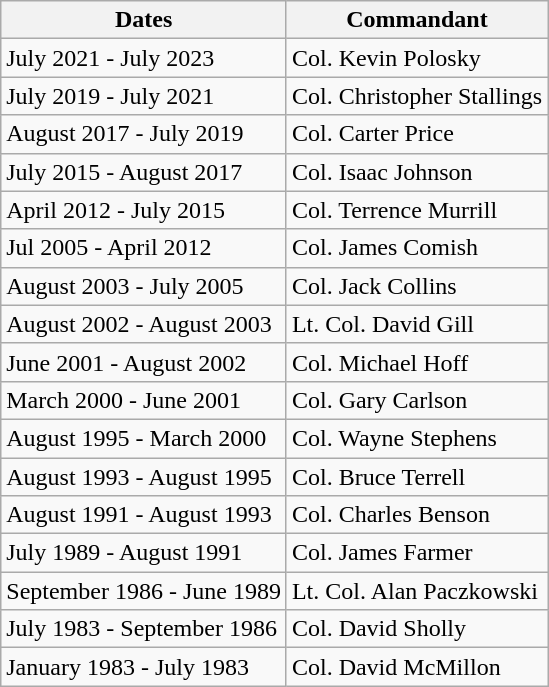<table class="wikitable">
<tr>
<th>Dates</th>
<th>Commandant</th>
</tr>
<tr>
<td>July 2021 - July 2023</td>
<td>Col. Kevin Polosky</td>
</tr>
<tr>
<td>July 2019 - July 2021</td>
<td>Col. Christopher Stallings</td>
</tr>
<tr>
<td>August 2017 - July 2019</td>
<td>Col. Carter Price</td>
</tr>
<tr>
<td>July 2015 - August 2017</td>
<td>Col. Isaac Johnson</td>
</tr>
<tr>
<td>April 2012 - July 2015</td>
<td>Col. Terrence Murrill</td>
</tr>
<tr>
<td>Jul 2005 - April 2012</td>
<td>Col. James Comish</td>
</tr>
<tr>
<td>August 2003 - July 2005</td>
<td>Col. Jack Collins</td>
</tr>
<tr>
<td>August 2002 - August 2003</td>
<td>Lt. Col. David Gill</td>
</tr>
<tr>
<td>June 2001 - August 2002</td>
<td>Col. Michael Hoff</td>
</tr>
<tr>
<td>March 2000 - June 2001</td>
<td>Col. Gary Carlson</td>
</tr>
<tr>
<td>August 1995 - March 2000</td>
<td>Col. Wayne Stephens</td>
</tr>
<tr>
<td>August 1993 - August 1995</td>
<td>Col. Bruce Terrell</td>
</tr>
<tr>
<td>August 1991 - August 1993</td>
<td>Col. Charles Benson</td>
</tr>
<tr>
<td>July 1989 - August 1991</td>
<td>Col. James Farmer</td>
</tr>
<tr>
<td>September 1986 - June 1989</td>
<td>Lt. Col. Alan Paczkowski</td>
</tr>
<tr>
<td>July 1983 - September 1986</td>
<td>Col. David Sholly</td>
</tr>
<tr>
<td>January 1983 - July 1983</td>
<td>Col. David McMillon</td>
</tr>
</table>
